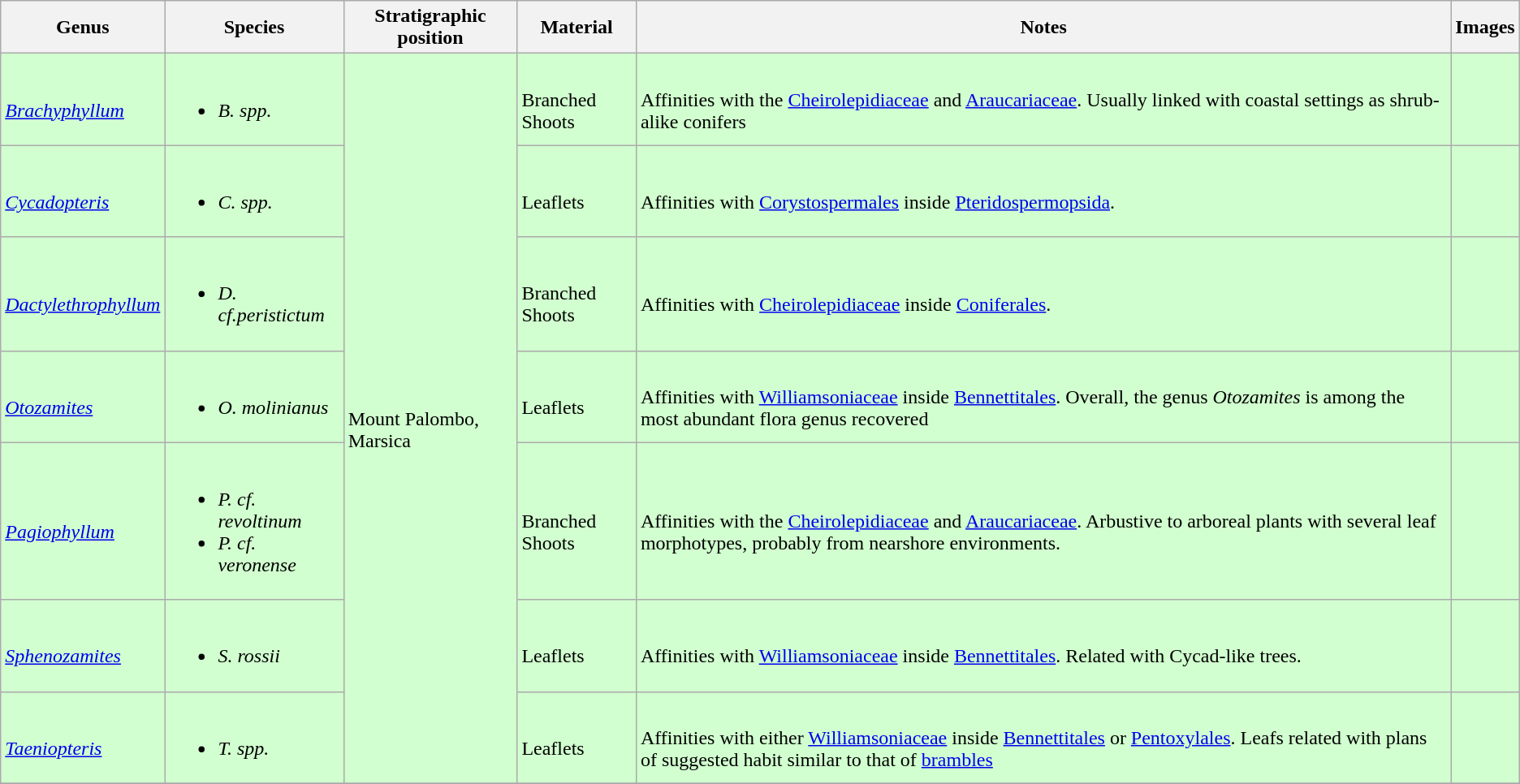<table class = "wikitable">
<tr>
<th>Genus</th>
<th>Species</th>
<th>Stratigraphic position</th>
<th>Material</th>
<th>Notes</th>
<th>Images</th>
</tr>
<tr>
<td style="background:#D1FFCF;"><br><em><a href='#'>Brachyphyllum</a></em></td>
<td style="background:#D1FFCF;"><br><ul><li><em>B. spp.</em></li></ul></td>
<td style="background:#D1FFCF;" rowspan="7"><br>Mount Palombo, Marsica</td>
<td style="background:#D1FFCF;"><br>Branched Shoots</td>
<td style="background:#D1FFCF;"><br>Affinities with the <a href='#'>Cheirolepidiaceae</a> and <a href='#'>Araucariaceae</a>. Usually linked with coastal settings as shrub-alike conifers</td>
<td style="background:#D1FFCF;"></td>
</tr>
<tr>
<td style="background:#D1FFCF;"><br><em><a href='#'>Cycadopteris</a></em></td>
<td style="background:#D1FFCF;"><br><ul><li><em>C. spp.</em></li></ul></td>
<td style="background:#D1FFCF;"><br>Leaflets</td>
<td style="background:#D1FFCF;"><br>Affinities with <a href='#'>Corystospermales</a> inside <a href='#'>Pteridospermopsida</a>.</td>
<td style="background:#D1FFCF;"></td>
</tr>
<tr>
<td style="background:#D1FFCF;"><br><em><a href='#'>Dactylethrophyllum</a></em></td>
<td style="background:#D1FFCF;"><br><ul><li><em>D. cf.peristictum</em></li></ul></td>
<td style="background:#D1FFCF;"><br>Branched Shoots</td>
<td style="background:#D1FFCF;"><br>Affinities with <a href='#'>Cheirolepidiaceae</a> inside <a href='#'>Coniferales</a>.</td>
<td style="background:#D1FFCF;"></td>
</tr>
<tr>
<td style="background:#D1FFCF;"><br><em><a href='#'>Otozamites</a></em></td>
<td style="background:#D1FFCF;"><br><ul><li><em>O. molinianus</em></li></ul></td>
<td style="background:#D1FFCF;"><br>Leaflets</td>
<td style="background:#D1FFCF;"><br>Affinities with <a href='#'>Williamsoniaceae</a> inside <a href='#'>Bennettitales</a>.  Overall, the genus <em>Otozamites</em> is among the most abundant flora genus recovered</td>
<td style="background:#D1FFCF;"><br></td>
</tr>
<tr>
<td style="background:#D1FFCF;"><br><em><a href='#'>Pagiophyllum</a></em></td>
<td style="background:#D1FFCF;"><br><ul><li><em>P. cf. revoltinum</em></li><li><em>P. cf. veronense</em></li></ul></td>
<td style="background:#D1FFCF;"><br>Branched Shoots</td>
<td style="background:#D1FFCF;"><br>Affinities with the <a href='#'>Cheirolepidiaceae</a> and <a href='#'>Araucariaceae</a>. Arbustive to arboreal plants with several leaf morphotypes, probably from nearshore environments.</td>
<td style="background:#D1FFCF;"><br></td>
</tr>
<tr>
<td style="background:#D1FFCF;"><br><em><a href='#'>Sphenozamites</a></em></td>
<td style="background:#D1FFCF;"><br><ul><li><em>S. rossii</em></li></ul></td>
<td style="background:#D1FFCF;"><br>Leaflets</td>
<td style="background:#D1FFCF;"><br>Affinities with <a href='#'>Williamsoniaceae</a> inside <a href='#'>Bennettitales</a>. Related with Cycad-like trees.</td>
<td style="background:#D1FFCF;"></td>
</tr>
<tr>
<td style="background:#D1FFCF;"><br><em><a href='#'>Taeniopteris</a></em></td>
<td style="background:#D1FFCF;"><br><ul><li><em>T. spp.</em></li></ul></td>
<td style="background:#D1FFCF;"><br>Leaflets</td>
<td style="background:#D1FFCF;"><br>Affinities with either <a href='#'>Williamsoniaceae</a> inside <a href='#'>Bennettitales</a> or <a href='#'>Pentoxylales</a>. Leafs related with plans of suggested habit similar to that of <a href='#'>brambles</a></td>
<td style="background:#D1FFCF;"></td>
</tr>
<tr>
</tr>
</table>
